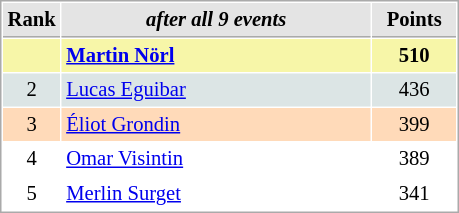<table cellspacing="1" cellpadding="3" style="border:1px solid #AAAAAA;font-size:86%">
<tr style="background-color: #E4E4E4;">
<th style="border-bottom:1px solid #AAAAAA; width: 10px;">Rank</th>
<th style="border-bottom:1px solid #AAAAAA; width: 200px;"><em>after all 9 events</em></th>
<th style="border-bottom:1px solid #AAAAAA; width: 50px;">Points</th>
</tr>
<tr style="background:#f7f6a8;">
<td align=center></td>
<td><strong> <a href='#'>Martin Nörl</a></strong></td>
<td align=center><strong>510</strong></td>
</tr>
<tr style="background:#dce5e5;">
<td align=center>2</td>
<td> <a href='#'>Lucas Eguibar</a></td>
<td align=center>436</td>
</tr>
<tr style="background:#ffdab9;">
<td align=center>3</td>
<td> <a href='#'>Éliot Grondin</a></td>
<td align=center>399</td>
</tr>
<tr>
<td align=center>4</td>
<td> <a href='#'>Omar Visintin</a></td>
<td align=center>389</td>
</tr>
<tr>
<td align=center>5</td>
<td> <a href='#'>Merlin Surget</a></td>
<td align=center>341</td>
</tr>
</table>
